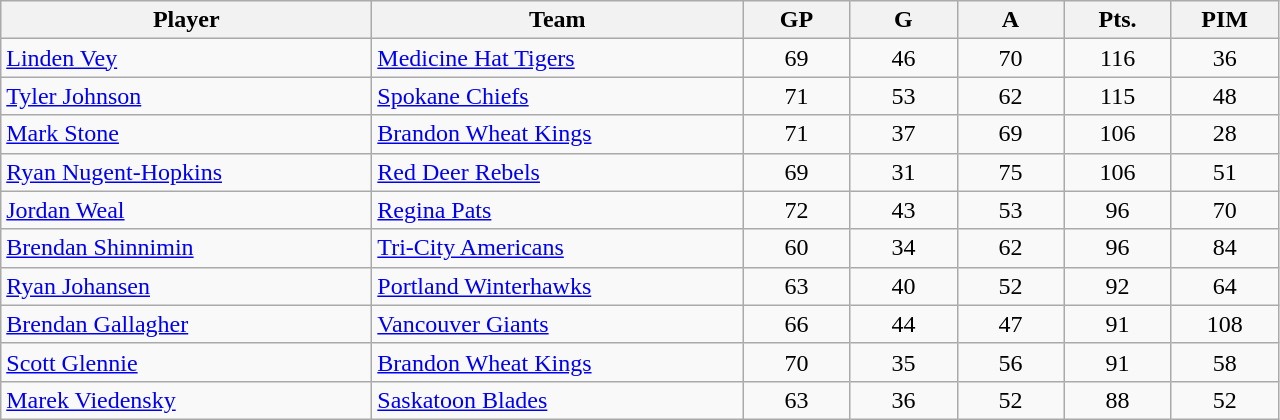<table class="wikitable sortable" style="text-align: center">
<tr>
<td class="unsortable"  style="background:#f2f2f2; text-align:center; width:15em;"><strong>Player</strong></td>
<th style="width: 15em">Team</th>
<th style="width: 4em">GP</th>
<th style="width: 4em">G</th>
<th style="width: 4em">A</th>
<th style="width: 4em">Pts.</th>
<th style="width: 4em">PIM</th>
</tr>
<tr>
<td align=left><a href='#'>Linden Vey</a></td>
<td align=left><a href='#'>Medicine Hat Tigers</a></td>
<td>69</td>
<td>46</td>
<td>70</td>
<td>116</td>
<td>36</td>
</tr>
<tr>
<td align=left><a href='#'>Tyler Johnson</a></td>
<td align=left><a href='#'>Spokane Chiefs</a></td>
<td>71</td>
<td>53</td>
<td>62</td>
<td>115</td>
<td>48</td>
</tr>
<tr>
<td align=left><a href='#'>Mark Stone</a></td>
<td align=left><a href='#'>Brandon Wheat Kings</a></td>
<td>71</td>
<td>37</td>
<td>69</td>
<td>106</td>
<td>28</td>
</tr>
<tr>
<td align=left><a href='#'>Ryan Nugent-Hopkins</a></td>
<td align=left><a href='#'>Red Deer Rebels</a></td>
<td>69</td>
<td>31</td>
<td>75</td>
<td>106</td>
<td>51</td>
</tr>
<tr>
<td align=left><a href='#'>Jordan Weal</a></td>
<td align=left><a href='#'>Regina Pats</a></td>
<td>72</td>
<td>43</td>
<td>53</td>
<td>96</td>
<td>70</td>
</tr>
<tr>
<td align=left><a href='#'>Brendan Shinnimin</a></td>
<td align=left><a href='#'>Tri-City Americans</a></td>
<td>60</td>
<td>34</td>
<td>62</td>
<td>96</td>
<td>84</td>
</tr>
<tr>
<td align=left><a href='#'>Ryan Johansen</a></td>
<td align=left><a href='#'>Portland Winterhawks</a></td>
<td>63</td>
<td>40</td>
<td>52</td>
<td>92</td>
<td>64</td>
</tr>
<tr>
<td align=left><a href='#'>Brendan Gallagher</a></td>
<td align=left><a href='#'>Vancouver Giants</a></td>
<td>66</td>
<td>44</td>
<td>47</td>
<td>91</td>
<td>108</td>
</tr>
<tr>
<td align=left><a href='#'>Scott Glennie</a></td>
<td align=left><a href='#'>Brandon Wheat Kings</a></td>
<td>70</td>
<td>35</td>
<td>56</td>
<td>91</td>
<td>58</td>
</tr>
<tr>
<td align=left><a href='#'>Marek Viedensky</a></td>
<td align=left><a href='#'>Saskatoon Blades</a></td>
<td>63</td>
<td>36</td>
<td>52</td>
<td>88</td>
<td>52</td>
</tr>
</table>
